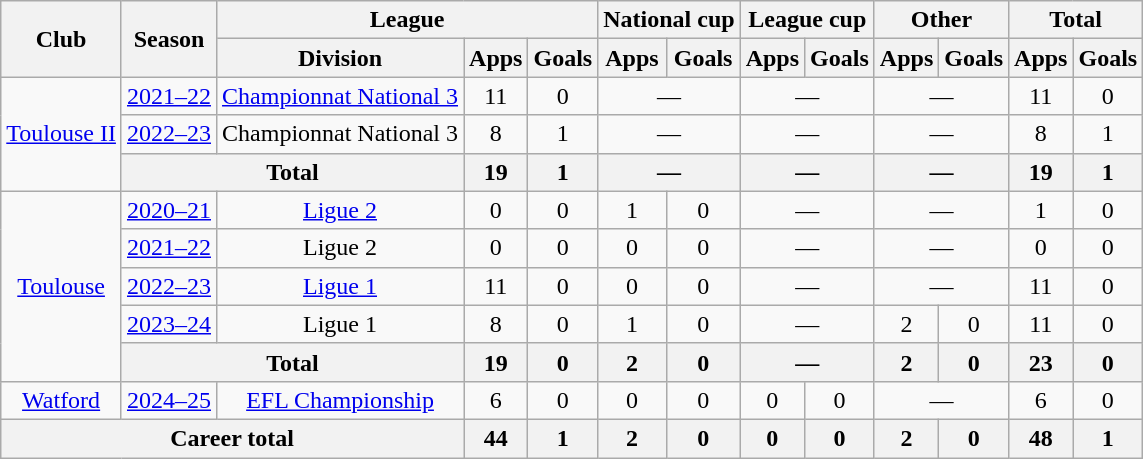<table class="wikitable" style="text-align: center;">
<tr>
<th rowspan="2">Club</th>
<th rowspan="2">Season</th>
<th colspan="3">League</th>
<th colspan="2">National cup</th>
<th colspan="2">League cup</th>
<th colspan="2">Other</th>
<th colspan="2">Total</th>
</tr>
<tr>
<th>Division</th>
<th>Apps</th>
<th>Goals</th>
<th>Apps</th>
<th>Goals</th>
<th>Apps</th>
<th>Goals</th>
<th>Apps</th>
<th>Goals</th>
<th>Apps</th>
<th>Goals</th>
</tr>
<tr>
<td rowspan=3><a href='#'>Toulouse II</a></td>
<td><a href='#'>2021–22</a></td>
<td><a href='#'>Championnat National 3</a></td>
<td>11</td>
<td>0</td>
<td colspan=2>—</td>
<td colspan=2>—</td>
<td colspan=2>—</td>
<td>11</td>
<td>0</td>
</tr>
<tr>
<td><a href='#'>2022–23</a></td>
<td>Championnat National 3</td>
<td>8</td>
<td>1</td>
<td colspan=2>—</td>
<td colspan=2>—</td>
<td colspan=2>—</td>
<td>8</td>
<td>1</td>
</tr>
<tr>
<th colspan=2>Total</th>
<th>19</th>
<th>1</th>
<th colspan=2>—</th>
<th colspan=2>—</th>
<th colspan=2>—</th>
<th>19</th>
<th>1</th>
</tr>
<tr>
<td rowspan=5><a href='#'>Toulouse</a></td>
<td><a href='#'>2020–21</a></td>
<td><a href='#'>Ligue 2</a></td>
<td>0</td>
<td>0</td>
<td>1</td>
<td>0</td>
<td colspan=2>—</td>
<td colspan=2>—</td>
<td>1</td>
<td>0</td>
</tr>
<tr>
<td><a href='#'>2021–22</a></td>
<td>Ligue 2</td>
<td>0</td>
<td>0</td>
<td>0</td>
<td>0</td>
<td colspan=2>—</td>
<td colspan=2>—</td>
<td>0</td>
<td>0</td>
</tr>
<tr>
<td><a href='#'>2022–23</a></td>
<td><a href='#'>Ligue 1</a></td>
<td>11</td>
<td>0</td>
<td>0</td>
<td>0</td>
<td colspan=2>—</td>
<td colspan=2>—</td>
<td>11</td>
<td>0</td>
</tr>
<tr>
<td><a href='#'>2023–24</a></td>
<td>Ligue 1</td>
<td>8</td>
<td>0</td>
<td>1</td>
<td>0</td>
<td colspan=2>—</td>
<td>2</td>
<td>0</td>
<td>11</td>
<td>0</td>
</tr>
<tr>
<th colspan=2>Total</th>
<th>19</th>
<th>0</th>
<th>2</th>
<th>0</th>
<th colspan=2>—</th>
<th>2</th>
<th>0</th>
<th>23</th>
<th>0</th>
</tr>
<tr>
<td><a href='#'>Watford</a></td>
<td><a href='#'>2024–25</a></td>
<td><a href='#'>EFL Championship</a></td>
<td>6</td>
<td>0</td>
<td>0</td>
<td>0</td>
<td>0</td>
<td>0</td>
<td colspan=2>—</td>
<td>6</td>
<td>0</td>
</tr>
<tr>
<th colspan="3">Career total</th>
<th>44</th>
<th>1</th>
<th>2</th>
<th>0</th>
<th>0</th>
<th>0</th>
<th>2</th>
<th>0</th>
<th>48</th>
<th>1</th>
</tr>
</table>
